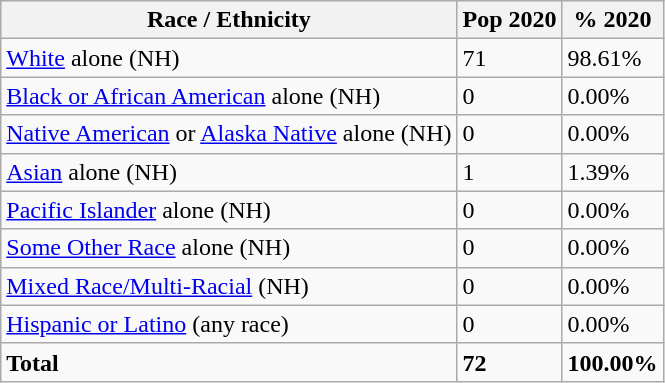<table class="wikitable">
<tr>
<th>Race / Ethnicity</th>
<th>Pop 2020</th>
<th>% 2020</th>
</tr>
<tr>
<td><a href='#'>White</a> alone (NH)</td>
<td>71</td>
<td>98.61%</td>
</tr>
<tr>
<td><a href='#'>Black or African American</a> alone (NH)</td>
<td>0</td>
<td>0.00%</td>
</tr>
<tr>
<td><a href='#'>Native American</a> or <a href='#'>Alaska Native</a> alone (NH)</td>
<td>0</td>
<td>0.00%</td>
</tr>
<tr>
<td><a href='#'>Asian</a> alone (NH)</td>
<td>1</td>
<td>1.39%</td>
</tr>
<tr>
<td><a href='#'>Pacific Islander</a> alone (NH)</td>
<td>0</td>
<td>0.00%</td>
</tr>
<tr>
<td><a href='#'>Some Other Race</a> alone (NH)</td>
<td>0</td>
<td>0.00%</td>
</tr>
<tr>
<td><a href='#'>Mixed Race/Multi-Racial</a> (NH)</td>
<td>0</td>
<td>0.00%</td>
</tr>
<tr>
<td><a href='#'>Hispanic or Latino</a> (any race)</td>
<td>0</td>
<td>0.00%</td>
</tr>
<tr>
<td><strong>Total</strong></td>
<td><strong>72</strong></td>
<td><strong>100.00%</strong></td>
</tr>
</table>
